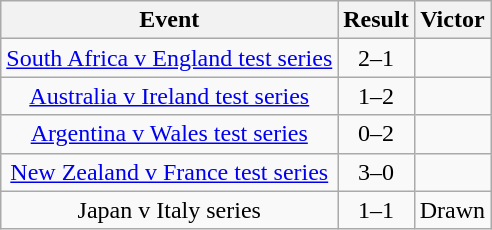<table class="wikitable" style="text-align:center">
<tr>
<th style="width=320">Event</th>
<th style="width=70">Result</th>
<th style="width=100">Victor</th>
</tr>
<tr>
<td><a href='#'>South Africa v England test series</a></td>
<td>2–1</td>
<td></td>
</tr>
<tr>
<td><a href='#'>Australia v Ireland test series</a></td>
<td>1–2</td>
<td></td>
</tr>
<tr>
<td><a href='#'>Argentina v Wales test series</a></td>
<td>0–2</td>
<td></td>
</tr>
<tr>
<td><a href='#'>New Zealand v France test series</a></td>
<td>3–0</td>
<td></td>
</tr>
<tr>
<td>Japan v Italy series</td>
<td>1–1</td>
<td>Drawn</td>
</tr>
</table>
